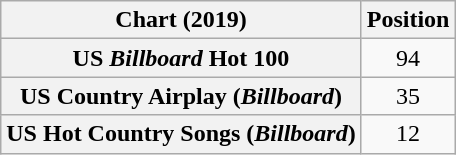<table class="wikitable sortable plainrowheaders" style="text-align:center">
<tr>
<th scope="col">Chart (2019)</th>
<th scope="col">Position</th>
</tr>
<tr>
<th scope="row">US <em>Billboard</em> Hot 100</th>
<td>94</td>
</tr>
<tr>
<th scope="row">US Country Airplay (<em>Billboard</em>)</th>
<td>35</td>
</tr>
<tr>
<th scope="row">US Hot Country Songs (<em>Billboard</em>)</th>
<td>12</td>
</tr>
</table>
